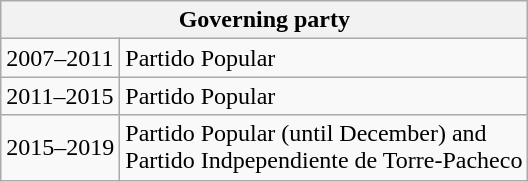<table class="wikitable">
<tr>
<th colspan="2">Governing party</th>
</tr>
<tr>
<td>2007–2011</td>
<td>Partido Popular</td>
</tr>
<tr>
<td>2011–2015</td>
<td>Partido Popular</td>
</tr>
<tr>
<td>2015–2019</td>
<td>Partido Popular (until December) and<br>Partido Indpependiente de Torre-Pacheco</td>
</tr>
</table>
